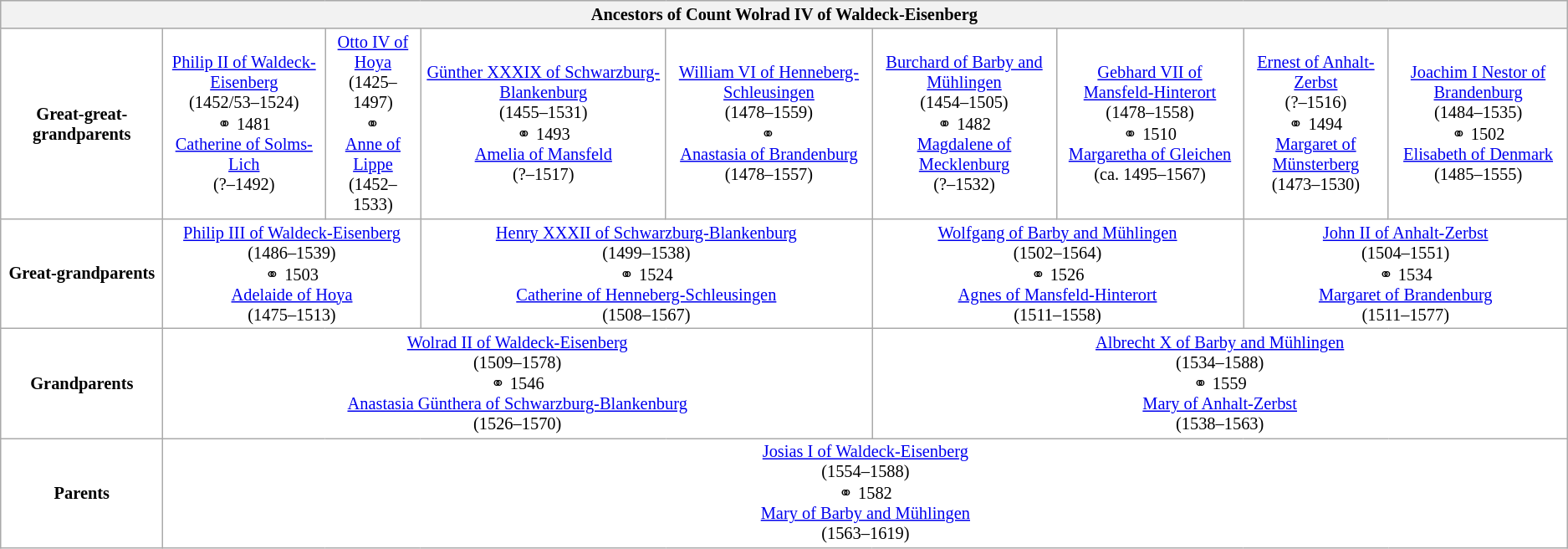<table class="wikitable" style="background:#FFFFFF; font-size:85%; text-align:center">
<tr bgcolor="#E0E0E0">
<th colspan="9">Ancestors of Count Wolrad IV of Waldeck-Eisenberg</th>
</tr>
<tr>
<td><strong>Great-great-grandparents</strong></td>
<td colspan="1"><a href='#'>Philip II of Waldeck-Eisenberg</a><br>(1452/53–1524)<br>⚭ 1481<br><a href='#'>Catherine of Solms-Lich</a><br>(?–1492)</td>
<td colspan="1"><a href='#'>Otto IV of Hoya</a><br>(1425–1497)<br>⚭<br><a href='#'>Anne of Lippe</a><br>(1452–1533)</td>
<td colspan="1"><a href='#'>Günther XXXIX of Schwarzburg-Blankenburg</a><br>(1455–1531)<br>⚭ 1493<br><a href='#'>Amelia of Mansfeld</a><br>(?–1517)</td>
<td colspan="1"><a href='#'>William VI of Henneberg-Schleusingen</a><br>(1478–1559)<br>⚭<br><a href='#'>Anastasia of Brandenburg</a><br>(1478–1557)</td>
<td colspan="1"><a href='#'>Burchard of Barby and Mühlingen</a><br>(1454–1505)<br>⚭ 1482<br><a href='#'>Magdalene of Mecklenburg</a><br>(?–1532)</td>
<td colspan="1"><a href='#'>Gebhard VII of Mansfeld-Hinterort</a><br>(1478–1558)<br>⚭ 1510<br><a href='#'>Margaretha of Gleichen</a><br>(ca. 1495–1567)</td>
<td colspan="1"><a href='#'>Ernest of Anhalt-Zerbst</a><br>(?–1516)<br>⚭ 1494<br><a href='#'>Margaret of Münsterberg</a><br>(1473–1530)</td>
<td colspan="1"><a href='#'>Joachim I Nestor of Brandenburg</a><br>(1484–1535)<br>⚭ 1502<br><a href='#'>Elisabeth of Denmark</a><br>(1485–1555)</td>
</tr>
<tr>
<td><strong>Great-grandparents</strong></td>
<td colspan="2"><a href='#'>Philip III of Waldeck-Eisenberg</a><br>(1486–1539)<br>⚭ 1503<br><a href='#'>Adelaide of Hoya</a><br>(1475–1513)</td>
<td colspan="2"><a href='#'>Henry XXXII of Schwarzburg-Blankenburg</a><br>(1499–1538)<br>⚭ 1524<br><a href='#'>Catherine of Henneberg-Schleusingen</a><br>(1508–1567)</td>
<td colspan="2"><a href='#'>Wolfgang of Barby and Mühlingen</a><br>(1502–1564)<br>⚭ 1526<br><a href='#'>Agnes of Mansfeld-Hinterort</a><br>(1511–1558)</td>
<td colspan="2"><a href='#'>John II of Anhalt-Zerbst</a><br>(1504–1551)<br>⚭ 1534<br><a href='#'>Margaret of Brandenburg</a><br>(1511–1577)</td>
</tr>
<tr>
<td><strong>Grandparents</strong></td>
<td colspan="4"><a href='#'>Wolrad II of Waldeck-Eisenberg</a><br>(1509–1578)<br>⚭ 1546<br><a href='#'>Anastasia Günthera of Schwarzburg-Blankenburg</a><br>(1526–1570)</td>
<td colspan="4"><a href='#'>Albrecht X of Barby and Mühlingen</a><br>(1534–1588)<br>⚭ 1559<br><a href='#'>Mary of Anhalt-Zerbst</a><br>(1538–1563)</td>
</tr>
<tr>
<td><strong>Parents</strong></td>
<td colspan="8"><a href='#'>Josias I of Waldeck-Eisenberg</a><br>(1554–1588)<br>⚭ 1582<br><a href='#'>Mary of Barby and Mühlingen</a><br>(1563–1619)</td>
</tr>
</table>
